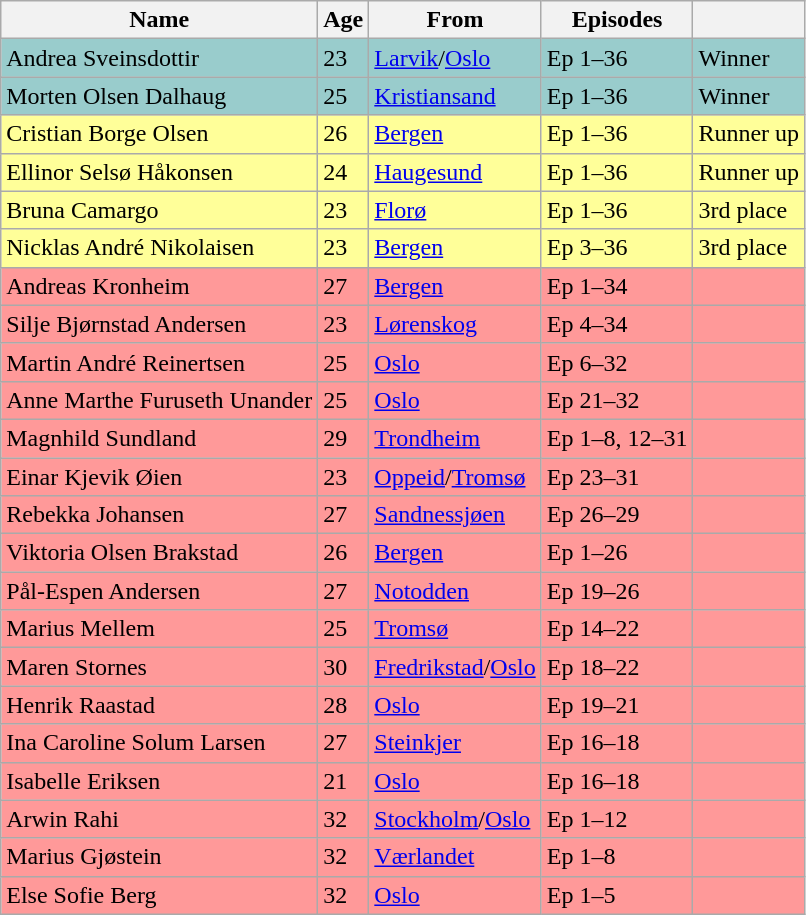<table class="wikitable">
<tr>
<th>Name</th>
<th>Age</th>
<th>From</th>
<th>Episodes</th>
<th></th>
</tr>
<tr>
<td style="background:#99CCCC;">Andrea Sveinsdottir</td>
<td style="background:#99CCCC;">23</td>
<td style="background:#99CCCC;"><a href='#'>Larvik</a>/<a href='#'>Oslo</a></td>
<td style="background:#99CCCC;">Ep 1–36</td>
<td style="background:#99CCCC;">Winner</td>
</tr>
<tr>
<td style="background:#99CCCC;">Morten Olsen Dalhaug</td>
<td style="background:#99CCCC;">25</td>
<td style="background:#99CCCC;"><a href='#'>Kristiansand</a></td>
<td style="background:#99CCCC;">Ep 1–36</td>
<td style="background:#99CCCC;">Winner</td>
</tr>
<tr>
<td style="background:#FFFF99;">Cristian Borge Olsen</td>
<td style="background:#FFFF99;">26</td>
<td style="background:#FFFF99;"><a href='#'>Bergen</a></td>
<td style="background:#FFFF99;">Ep 1–36</td>
<td style="background:#FFFF99;">Runner up</td>
</tr>
<tr>
<td style="background:#FFFF99;">Ellinor Selsø Håkonsen</td>
<td style="background:#FFFF99;">24</td>
<td style="background:#FFFF99;"><a href='#'>Haugesund</a></td>
<td style="background:#FFFF99;">Ep 1–36</td>
<td style="background:#FFFF99;">Runner up</td>
</tr>
<tr>
<td style="background:#FFFF99;">Bruna Camargo</td>
<td style="background:#FFFF99;">23</td>
<td style="background:#FFFF99;"><a href='#'>Florø</a></td>
<td style="background:#FFFF99;">Ep 1–36</td>
<td style="background:#FFFF99;">3rd place</td>
</tr>
<tr>
<td style="background:#FFFF99;">Nicklas André Nikolaisen</td>
<td style="background:#FFFF99;">23</td>
<td style="background:#FFFF99;"><a href='#'>Bergen</a></td>
<td style="background:#FFFF99;">Ep 3–36</td>
<td style="background:#FFFF99;">3rd place</td>
</tr>
<tr>
<td style="background:#FF9999;">Andreas Kronheim</td>
<td style="background:#FF9999;">27</td>
<td style="background:#FF9999;"><a href='#'>Bergen</a></td>
<td style="background:#FF9999;">Ep 1–34</td>
<td style="background:#FF9999;"></td>
</tr>
<tr>
<td style="background:#FF9999;">Silje Bjørnstad Andersen</td>
<td style="background:#FF9999;">23</td>
<td style="background:#FF9999;"><a href='#'>Lørenskog</a></td>
<td style="background:#FF9999;">Ep 4–34</td>
<td style="background:#FF9999;"></td>
</tr>
<tr>
<td style="background:#FF9999;">Martin André Reinertsen</td>
<td style="background:#FF9999;">25</td>
<td style="background:#FF9999;"><a href='#'>Oslo</a></td>
<td style="background:#FF9999;">Ep 6–32</td>
<td style="background:#FF9999;"></td>
</tr>
<tr>
<td style="background:#FF9999;">Anne Marthe Furuseth Unander</td>
<td style="background:#FF9999;">25</td>
<td style="background:#FF9999;"><a href='#'>Oslo</a></td>
<td style="background:#FF9999;">Ep 21–32</td>
<td style="background:#FF9999;"></td>
</tr>
<tr>
<td style="background:#FF9999;">Magnhild Sundland</td>
<td style="background:#FF9999;">29</td>
<td style="background:#FF9999;"><a href='#'>Trondheim</a></td>
<td style="background:#FF9999;">Ep 1–8, 12–31</td>
<td style="background:#FF9999;"></td>
</tr>
<tr>
<td style="background:#FF9999;">Einar Kjevik Øien</td>
<td style="background:#FF9999;">23</td>
<td style="background:#FF9999;"><a href='#'>Oppeid</a>/<a href='#'>Tromsø</a></td>
<td style="background:#FF9999;">Ep 23–31</td>
<td style="background:#FF9999;"></td>
</tr>
<tr>
<td style="background:#FF9999;">Rebekka Johansen</td>
<td style="background:#FF9999;">27</td>
<td style="background:#FF9999;"><a href='#'>Sandnessjøen</a></td>
<td style="background:#FF9999;">Ep 26–29</td>
<td style="background:#FF9999;"></td>
</tr>
<tr>
<td style="background:#FF9999;">Viktoria Olsen Brakstad</td>
<td style="background:#FF9999;">26</td>
<td style="background:#FF9999;"><a href='#'>Bergen</a></td>
<td style="background:#FF9999;">Ep 1–26</td>
<td style="background:#FF9999;"></td>
</tr>
<tr>
<td style="background:#FF9999;">Pål-Espen Andersen</td>
<td style="background:#FF9999;">27</td>
<td style="background:#FF9999;"><a href='#'>Notodden</a></td>
<td style="background:#FF9999;">Ep 19–26</td>
<td style="background:#FF9999;"></td>
</tr>
<tr>
<td style="background:#FF9999;">Marius Mellem</td>
<td style="background:#FF9999;">25</td>
<td style="background:#FF9999;"><a href='#'>Tromsø</a></td>
<td style="background:#FF9999;">Ep 14–22</td>
<td style="background:#FF9999;"></td>
</tr>
<tr>
<td style="background:#FF9999;">Maren Stornes</td>
<td style="background:#FF9999;">30</td>
<td style="background:#FF9999;"><a href='#'>Fredrikstad</a>/<a href='#'>Oslo</a></td>
<td style="background:#FF9999;">Ep 18–22</td>
<td style="background:#FF9999;"></td>
</tr>
<tr>
<td style="background:#FF9999;">Henrik Raastad</td>
<td style="background:#FF9999;">28</td>
<td style="background:#FF9999;"><a href='#'>Oslo</a></td>
<td style="background:#FF9999;">Ep 19–21</td>
<td style="background:#FF9999;"></td>
</tr>
<tr>
<td style="background:#FF9999;">Ina Caroline Solum Larsen</td>
<td style="background:#FF9999;">27</td>
<td style="background:#FF9999;"><a href='#'>Steinkjer</a></td>
<td style="background:#FF9999;">Ep 16–18</td>
<td style="background:#FF9999;"></td>
</tr>
<tr>
<td style="background:#FF9999;">Isabelle Eriksen</td>
<td style="background:#FF9999;">21</td>
<td style="background:#FF9999;"><a href='#'>Oslo</a></td>
<td style="background:#FF9999;">Ep 16–18</td>
<td style="background:#FF9999;"></td>
</tr>
<tr>
<td style="background:#FF9999;">Arwin Rahi</td>
<td style="background:#FF9999;">32</td>
<td style="background:#FF9999;"><a href='#'>Stockholm</a>/<a href='#'>Oslo</a></td>
<td style="background:#FF9999;">Ep 1–12</td>
<td style="background:#FF9999;"></td>
</tr>
<tr>
<td style="background:#FF9999;">Marius Gjøstein</td>
<td style="background:#FF9999;">32</td>
<td style="background:#FF9999;"><a href='#'>Værlandet</a></td>
<td style="background:#FF9999;">Ep 1–8</td>
<td style="background:#FF9999;"></td>
</tr>
<tr>
<td style="background:#FF9999;">Else Sofie Berg</td>
<td style="background:#FF9999;">32</td>
<td style="background:#FF9999;"><a href='#'>Oslo</a></td>
<td style="background:#FF9999;">Ep 1–5</td>
<td style="background:#FF9999;"></td>
</tr>
</table>
